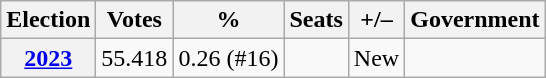<table class=wikitable>
<tr>
<th>Election</th>
<th>Votes</th>
<th>%</th>
<th>Seats</th>
<th>+/–</th>
<th>Government</th>
</tr>
<tr>
<th><a href='#'>2023</a></th>
<td>55.418</td>
<td>0.26 (#16)</td>
<td></td>
<td>New</td>
<td></td>
</tr>
</table>
